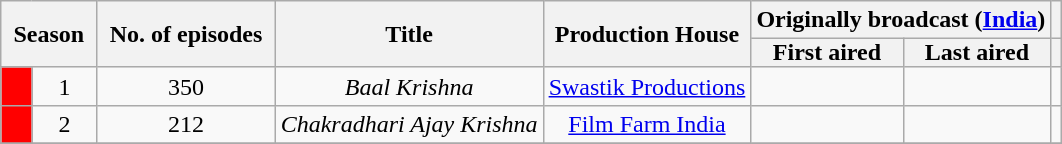<table class="wikitable" style="text-align:center">
<tr>
<th colspan="2" rowspan="2" style="padding: 0 8px">Season</th>
<th rowspan="2" style="padding: 0 8px">No. of episodes</th>
<th rowspan="2">Title</th>
<th rowspan="2">Production House</th>
<th colspan="2">Originally broadcast (<a href='#'>India</a>)</th>
<th></th>
</tr>
<tr>
<th style="padding: 0 8px">First aired</th>
<th style="padding: 0 8px">Last aired</th>
<th></th>
</tr>
<tr>
<td style="background:red"></td>
<td align="center">1</td>
<td align="center">350</td>
<td><em>Baal Krishna</em></td>
<td><a href='#'>Swastik Productions</a></td>
<td align="center"></td>
<td align="center"></td>
<td></td>
</tr>
<tr>
<td style="background:red"></td>
<td align="center">2</td>
<td align="center">212</td>
<td><em>Chakradhari Ajay Krishna</em></td>
<td><a href='#'>Film Farm India</a></td>
<td align="center"></td>
<td align="center"></td>
<td></td>
</tr>
<tr>
</tr>
</table>
